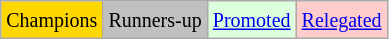<table class="wikitable">
<tr>
<td bgcolor=gold><small>Champions</small></td>
<td bgcolor=silver><small>Runners-up</small></td>
<td bgcolor="#DDFFDD"><small><a href='#'>Promoted</a></small></td>
<td bgcolor="#FFCCCC"><small><a href='#'>Relegated</a></small></td>
</tr>
</table>
